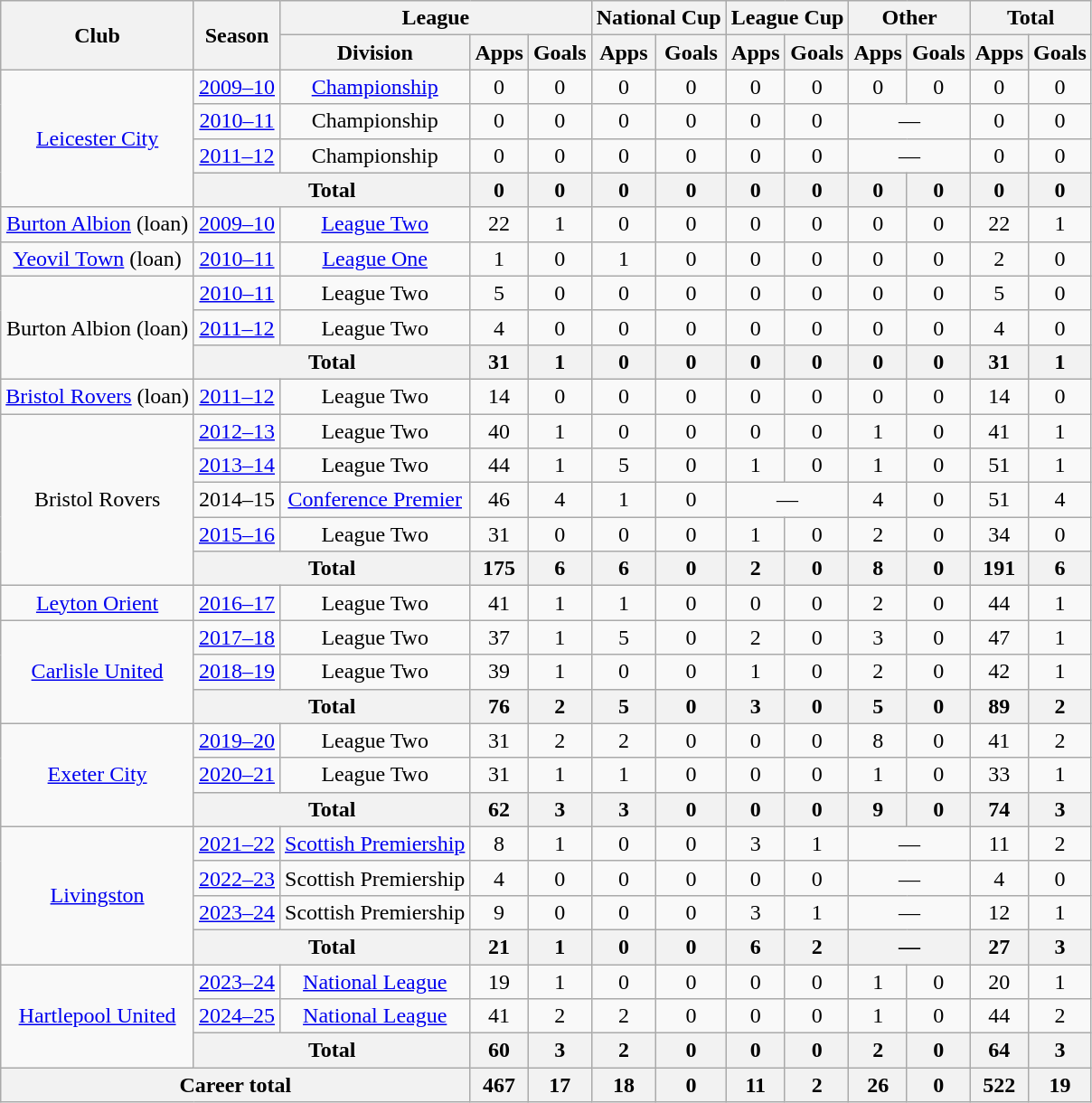<table class=wikitable style="text-align: center">
<tr>
<th rowspan=2>Club</th>
<th rowspan=2>Season</th>
<th colspan=3>League</th>
<th colspan=2>National Cup</th>
<th colspan=2>League Cup</th>
<th colspan=2>Other</th>
<th colspan=2>Total</th>
</tr>
<tr>
<th>Division</th>
<th>Apps</th>
<th>Goals</th>
<th>Apps</th>
<th>Goals</th>
<th>Apps</th>
<th>Goals</th>
<th>Apps</th>
<th>Goals</th>
<th>Apps</th>
<th>Goals</th>
</tr>
<tr>
<td rowspan=4><a href='#'>Leicester City</a></td>
<td><a href='#'>2009–10</a></td>
<td><a href='#'>Championship</a></td>
<td>0</td>
<td>0</td>
<td>0</td>
<td>0</td>
<td>0</td>
<td>0</td>
<td>0</td>
<td>0</td>
<td>0</td>
<td>0</td>
</tr>
<tr>
<td><a href='#'>2010–11</a></td>
<td>Championship</td>
<td>0</td>
<td>0</td>
<td>0</td>
<td>0</td>
<td>0</td>
<td>0</td>
<td colspan=2>—</td>
<td>0</td>
<td>0</td>
</tr>
<tr>
<td><a href='#'>2011–12</a></td>
<td>Championship</td>
<td>0</td>
<td>0</td>
<td>0</td>
<td>0</td>
<td>0</td>
<td>0</td>
<td colspan=2>—</td>
<td>0</td>
<td>0</td>
</tr>
<tr>
<th colspan=2>Total</th>
<th>0</th>
<th>0</th>
<th>0</th>
<th>0</th>
<th>0</th>
<th>0</th>
<th>0</th>
<th>0</th>
<th>0</th>
<th>0</th>
</tr>
<tr>
<td><a href='#'>Burton Albion</a> (loan)</td>
<td><a href='#'>2009–10</a></td>
<td><a href='#'>League Two</a></td>
<td>22</td>
<td>1</td>
<td>0</td>
<td>0</td>
<td>0</td>
<td>0</td>
<td>0</td>
<td>0</td>
<td>22</td>
<td>1</td>
</tr>
<tr>
<td><a href='#'>Yeovil Town</a> (loan)</td>
<td><a href='#'>2010–11</a></td>
<td><a href='#'>League One</a></td>
<td>1</td>
<td>0</td>
<td>1</td>
<td>0</td>
<td>0</td>
<td>0</td>
<td>0</td>
<td>0</td>
<td>2</td>
<td>0</td>
</tr>
<tr>
<td rowspan=3>Burton Albion (loan)</td>
<td><a href='#'>2010–11</a></td>
<td>League Two</td>
<td>5</td>
<td>0</td>
<td>0</td>
<td>0</td>
<td>0</td>
<td>0</td>
<td>0</td>
<td>0</td>
<td>5</td>
<td>0</td>
</tr>
<tr>
<td><a href='#'>2011–12</a></td>
<td>League Two</td>
<td>4</td>
<td>0</td>
<td>0</td>
<td>0</td>
<td>0</td>
<td>0</td>
<td>0</td>
<td>0</td>
<td>4</td>
<td>0</td>
</tr>
<tr>
<th colspan=2>Total</th>
<th>31</th>
<th>1</th>
<th>0</th>
<th>0</th>
<th>0</th>
<th>0</th>
<th>0</th>
<th>0</th>
<th>31</th>
<th>1</th>
</tr>
<tr>
<td><a href='#'>Bristol Rovers</a> (loan)</td>
<td><a href='#'>2011–12</a></td>
<td>League Two</td>
<td>14</td>
<td>0</td>
<td>0</td>
<td>0</td>
<td>0</td>
<td>0</td>
<td>0</td>
<td>0</td>
<td>14</td>
<td>0</td>
</tr>
<tr>
<td rowspan=5>Bristol Rovers</td>
<td><a href='#'>2012–13</a></td>
<td>League Two</td>
<td>40</td>
<td>1</td>
<td>0</td>
<td>0</td>
<td>0</td>
<td>0</td>
<td>1</td>
<td>0</td>
<td>41</td>
<td>1</td>
</tr>
<tr>
<td><a href='#'>2013–14</a></td>
<td>League Two</td>
<td>44</td>
<td>1</td>
<td>5</td>
<td>0</td>
<td>1</td>
<td>0</td>
<td>1</td>
<td>0</td>
<td>51</td>
<td>1</td>
</tr>
<tr>
<td>2014–15</td>
<td><a href='#'>Conference Premier</a></td>
<td>46</td>
<td>4</td>
<td>1</td>
<td>0</td>
<td colspan=2>—</td>
<td>4</td>
<td>0</td>
<td>51</td>
<td>4</td>
</tr>
<tr>
<td><a href='#'>2015–16</a></td>
<td>League Two</td>
<td>31</td>
<td>0</td>
<td>0</td>
<td>0</td>
<td>1</td>
<td>0</td>
<td>2</td>
<td>0</td>
<td>34</td>
<td>0</td>
</tr>
<tr>
<th colspan=2>Total</th>
<th>175</th>
<th>6</th>
<th>6</th>
<th>0</th>
<th>2</th>
<th>0</th>
<th>8</th>
<th>0</th>
<th>191</th>
<th>6</th>
</tr>
<tr>
<td><a href='#'>Leyton Orient</a></td>
<td><a href='#'>2016–17</a></td>
<td>League Two</td>
<td>41</td>
<td>1</td>
<td>1</td>
<td>0</td>
<td>0</td>
<td>0</td>
<td>2</td>
<td>0</td>
<td>44</td>
<td>1</td>
</tr>
<tr>
<td rowspan=3><a href='#'>Carlisle United</a></td>
<td><a href='#'>2017–18</a></td>
<td>League Two</td>
<td>37</td>
<td>1</td>
<td>5</td>
<td>0</td>
<td>2</td>
<td>0</td>
<td>3</td>
<td>0</td>
<td>47</td>
<td>1</td>
</tr>
<tr>
<td><a href='#'>2018–19</a></td>
<td>League Two</td>
<td>39</td>
<td>1</td>
<td>0</td>
<td>0</td>
<td>1</td>
<td>0</td>
<td>2</td>
<td>0</td>
<td>42</td>
<td>1</td>
</tr>
<tr>
<th colspan=2>Total</th>
<th>76</th>
<th>2</th>
<th>5</th>
<th>0</th>
<th>3</th>
<th>0</th>
<th>5</th>
<th>0</th>
<th>89</th>
<th>2</th>
</tr>
<tr>
<td rowspan=3><a href='#'>Exeter City</a></td>
<td><a href='#'>2019–20</a></td>
<td>League Two</td>
<td>31</td>
<td>2</td>
<td>2</td>
<td>0</td>
<td>0</td>
<td>0</td>
<td>8</td>
<td>0</td>
<td>41</td>
<td>2</td>
</tr>
<tr>
<td><a href='#'>2020–21</a></td>
<td>League Two</td>
<td>31</td>
<td>1</td>
<td>1</td>
<td>0</td>
<td>0</td>
<td>0</td>
<td>1</td>
<td>0</td>
<td>33</td>
<td>1</td>
</tr>
<tr>
<th colspan=2>Total</th>
<th>62</th>
<th>3</th>
<th>3</th>
<th>0</th>
<th>0</th>
<th>0</th>
<th>9</th>
<th>0</th>
<th>74</th>
<th>3</th>
</tr>
<tr>
<td rowspan=4><a href='#'>Livingston</a></td>
<td><a href='#'>2021–22</a></td>
<td><a href='#'>Scottish Premiership</a></td>
<td>8</td>
<td>1</td>
<td>0</td>
<td>0</td>
<td>3</td>
<td>1</td>
<td colspan=2>—</td>
<td>11</td>
<td>2</td>
</tr>
<tr>
<td><a href='#'>2022–23</a></td>
<td>Scottish Premiership</td>
<td>4</td>
<td>0</td>
<td>0</td>
<td>0</td>
<td>0</td>
<td>0</td>
<td colspan=2>—</td>
<td>4</td>
<td>0</td>
</tr>
<tr>
<td><a href='#'>2023–24</a></td>
<td>Scottish Premiership</td>
<td>9</td>
<td>0</td>
<td>0</td>
<td>0</td>
<td>3</td>
<td>1</td>
<td colspan=2>—</td>
<td>12</td>
<td>1</td>
</tr>
<tr>
<th colspan=2>Total</th>
<th>21</th>
<th>1</th>
<th>0</th>
<th>0</th>
<th>6</th>
<th>2</th>
<th colspan=2>—</th>
<th>27</th>
<th>3</th>
</tr>
<tr>
<td rowspan=3><a href='#'>Hartlepool United</a></td>
<td><a href='#'>2023–24</a></td>
<td><a href='#'>National League</a></td>
<td>19</td>
<td>1</td>
<td>0</td>
<td>0</td>
<td>0</td>
<td>0</td>
<td>1</td>
<td>0</td>
<td>20</td>
<td>1</td>
</tr>
<tr>
<td><a href='#'>2024–25</a></td>
<td><a href='#'>National League</a></td>
<td>41</td>
<td>2</td>
<td>2</td>
<td>0</td>
<td>0</td>
<td>0</td>
<td>1</td>
<td>0</td>
<td>44</td>
<td>2</td>
</tr>
<tr>
<th colspan=2>Total</th>
<th>60</th>
<th>3</th>
<th>2</th>
<th>0</th>
<th>0</th>
<th>0</th>
<th>2</th>
<th>0</th>
<th>64</th>
<th>3</th>
</tr>
<tr>
<th colspan="3">Career total</th>
<th>467</th>
<th>17</th>
<th>18</th>
<th>0</th>
<th>11</th>
<th>2</th>
<th>26</th>
<th>0</th>
<th>522</th>
<th>19</th>
</tr>
</table>
